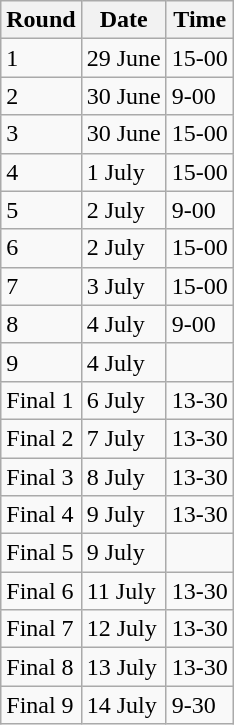<table class="wikitable">
<tr>
<th>Round</th>
<th>Date</th>
<th>Time</th>
</tr>
<tr>
<td>1</td>
<td>29 June</td>
<td>15-00</td>
</tr>
<tr>
<td>2</td>
<td>30 June</td>
<td>9-00</td>
</tr>
<tr>
<td>3</td>
<td>30 June</td>
<td>15-00</td>
</tr>
<tr>
<td>4</td>
<td>1 July</td>
<td>15-00</td>
</tr>
<tr>
<td>5</td>
<td>2 July</td>
<td>9-00</td>
</tr>
<tr>
<td>6</td>
<td>2 July</td>
<td>15-00</td>
</tr>
<tr>
<td>7</td>
<td>3 July</td>
<td>15-00</td>
</tr>
<tr>
<td>8</td>
<td>4 July</td>
<td>9-00</td>
</tr>
<tr>
<td>9</td>
<td>4 July</td>
<td></td>
</tr>
<tr>
<td>Final 1</td>
<td>6 July</td>
<td>13-30</td>
</tr>
<tr>
<td>Final 2</td>
<td>7 July</td>
<td>13-30</td>
</tr>
<tr>
<td>Final 3</td>
<td>8 July</td>
<td>13-30</td>
</tr>
<tr>
<td>Final 4</td>
<td>9 July</td>
<td>13-30</td>
</tr>
<tr>
<td>Final 5</td>
<td>9 July</td>
<td></td>
</tr>
<tr>
<td>Final 6</td>
<td>11 July</td>
<td>13-30</td>
</tr>
<tr>
<td>Final 7</td>
<td>12 July</td>
<td>13-30</td>
</tr>
<tr>
<td>Final 8</td>
<td>13 July</td>
<td>13-30</td>
</tr>
<tr>
<td>Final 9</td>
<td>14 July</td>
<td>9-30</td>
</tr>
</table>
